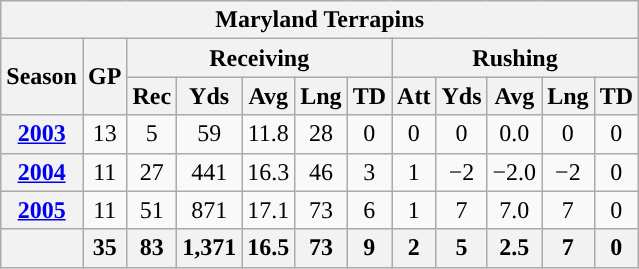<table class="wikitable" style="text-align:center;">
<tr>
<th colspan="15">Maryland Terrapins</th>
</tr>
<tr>
<th rowspan="2">Season</th>
<th rowspan="2">GP</th>
<th colspan="5">Receiving</th>
<th colspan="5">Rushing</th>
</tr>
<tr>
<th>Rec</th>
<th>Yds</th>
<th>Avg</th>
<th>Lng</th>
<th>TD</th>
<th>Att</th>
<th>Yds</th>
<th>Avg</th>
<th>Lng</th>
<th>TD</th>
</tr>
<tr>
<th><a href='#'>2003</a></th>
<td>13</td>
<td>5</td>
<td>59</td>
<td>11.8</td>
<td>28</td>
<td>0</td>
<td>0</td>
<td>0</td>
<td>0.0</td>
<td>0</td>
<td>0</td>
</tr>
<tr>
<th><a href='#'>2004</a></th>
<td>11</td>
<td>27</td>
<td>441</td>
<td>16.3</td>
<td>46</td>
<td>3</td>
<td>1</td>
<td>−2</td>
<td>−2.0</td>
<td>−2</td>
<td>0</td>
</tr>
<tr>
<th><a href='#'>2005</a></th>
<td>11</td>
<td>51</td>
<td>871</td>
<td>17.1</td>
<td>73</td>
<td>6</td>
<td>1</td>
<td>7</td>
<td>7.0</td>
<td>7</td>
<td>0</td>
</tr>
<tr>
<th></th>
<th>35</th>
<th>83</th>
<th>1,371</th>
<th>16.5</th>
<th>73</th>
<th>9</th>
<th>2</th>
<th>5</th>
<th>2.5</th>
<th>7</th>
<th>0</th>
</tr>
</table>
